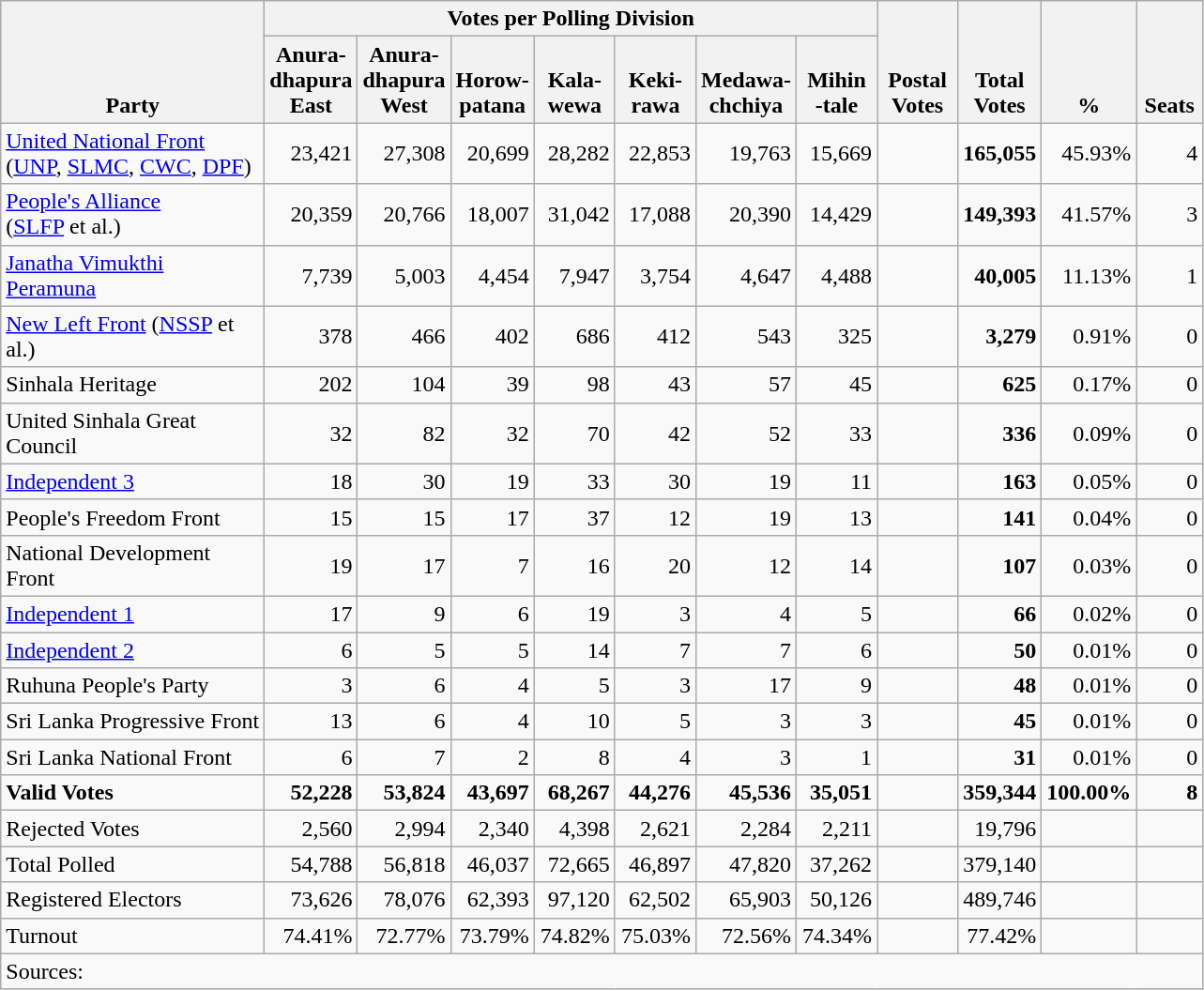<table class="wikitable" border="1" style="text-align:right;">
<tr>
<th align=left valign=bottom rowspan=2 width="180">Party</th>
<th colspan=7>Votes per Polling Division</th>
<th align=center valign=bottom rowspan=2 width="50">Postal<br>Votes</th>
<th align=center valign=bottom rowspan=2 width="50">Total Votes</th>
<th align=center valign=bottom rowspan=2 width="50">%</th>
<th align=center valign=bottom rowspan=2 width="40">Seats</th>
</tr>
<tr>
<th align=center valign=bottom width="50">Anura-<br>dhapura<br>East</th>
<th align=center valign=bottom width="50">Anura-<br>dhapura<br>West</th>
<th align=center valign=bottom width="50">Horow-<br>patana</th>
<th align=center valign=bottom width="50">Kala-<br>wewa</th>
<th align=center valign=bottom width="50">Keki-<br>rawa</th>
<th align=center valign=bottom width="50">Medawa-<br>chchiya</th>
<th align=center valign=bottom width="50">Mihin<br>-tale</th>
</tr>
<tr>
<td align=left><a href='#'>United National Front</a><br>(<a href='#'>UNP</a>, <a href='#'>SLMC</a>, <a href='#'>CWC</a>, <a href='#'>DPF</a>)</td>
<td>23,421</td>
<td>27,308</td>
<td>20,699</td>
<td>28,282</td>
<td>22,853</td>
<td>19,763</td>
<td>15,669</td>
<td></td>
<td><strong>165,055</strong></td>
<td>45.93%</td>
<td>4</td>
</tr>
<tr>
<td align=left><a href='#'>People's Alliance</a><br>(<a href='#'>SLFP</a> et al.)</td>
<td>20,359</td>
<td>20,766</td>
<td>18,007</td>
<td>31,042</td>
<td>17,088</td>
<td>20,390</td>
<td>14,429</td>
<td></td>
<td><strong>149,393</strong></td>
<td>41.57%</td>
<td>3</td>
</tr>
<tr>
<td align=left><a href='#'>Janatha Vimukthi Peramuna</a></td>
<td>7,739</td>
<td>5,003</td>
<td>4,454</td>
<td>7,947</td>
<td>3,754</td>
<td>4,647</td>
<td>4,488</td>
<td></td>
<td><strong>40,005</strong></td>
<td>11.13%</td>
<td>1</td>
</tr>
<tr>
<td align=left><a href='#'>New Left Front</a> (<a href='#'>NSSP</a> et al.)</td>
<td>378</td>
<td>466</td>
<td>402</td>
<td>686</td>
<td>412</td>
<td>543</td>
<td>325</td>
<td></td>
<td><strong>3,279</strong></td>
<td>0.91%</td>
<td>0</td>
</tr>
<tr>
<td align=left>Sinhala Heritage</td>
<td>202</td>
<td>104</td>
<td>39</td>
<td>98</td>
<td>43</td>
<td>57</td>
<td>45</td>
<td></td>
<td><strong>625</strong></td>
<td>0.17%</td>
<td>0</td>
</tr>
<tr>
<td align=left>United Sinhala Great Council</td>
<td>32</td>
<td>82</td>
<td>32</td>
<td>70</td>
<td>42</td>
<td>52</td>
<td>33</td>
<td></td>
<td><strong>336</strong></td>
<td>0.09%</td>
<td>0</td>
</tr>
<tr>
<td align=left><a href='#'>Independent 3</a></td>
<td>18</td>
<td>30</td>
<td>19</td>
<td>33</td>
<td>30</td>
<td>19</td>
<td>11</td>
<td></td>
<td><strong>163</strong></td>
<td>0.05%</td>
<td>0</td>
</tr>
<tr>
<td align=left>People's Freedom Front</td>
<td>15</td>
<td>15</td>
<td>17</td>
<td>37</td>
<td>12</td>
<td>19</td>
<td>13</td>
<td></td>
<td><strong>141</strong></td>
<td>0.04%</td>
<td>0</td>
</tr>
<tr>
<td align=left>National Development Front</td>
<td>19</td>
<td>17</td>
<td>7</td>
<td>16</td>
<td>20</td>
<td>12</td>
<td>14</td>
<td></td>
<td><strong>107</strong></td>
<td>0.03%</td>
<td>0</td>
</tr>
<tr>
<td align=left><a href='#'>Independent 1</a></td>
<td>17</td>
<td>9</td>
<td>6</td>
<td>19</td>
<td>3</td>
<td>4</td>
<td>5</td>
<td></td>
<td><strong>66</strong></td>
<td>0.02%</td>
<td>0</td>
</tr>
<tr>
<td align=left><a href='#'>Independent 2</a></td>
<td>6</td>
<td>5</td>
<td>5</td>
<td>14</td>
<td>7</td>
<td>7</td>
<td>6</td>
<td></td>
<td><strong>50</strong></td>
<td>0.01%</td>
<td>0</td>
</tr>
<tr>
<td align=left>Ruhuna People's Party</td>
<td>3</td>
<td>6</td>
<td>4</td>
<td>5</td>
<td>3</td>
<td>17</td>
<td>9</td>
<td></td>
<td><strong>48</strong></td>
<td>0.01%</td>
<td>0</td>
</tr>
<tr>
<td align=left>Sri Lanka Progressive Front</td>
<td>13</td>
<td>6</td>
<td>4</td>
<td>10</td>
<td>5</td>
<td>3</td>
<td>3</td>
<td></td>
<td><strong>45</strong></td>
<td>0.01%</td>
<td>0</td>
</tr>
<tr>
<td align=left>Sri Lanka National Front</td>
<td>6</td>
<td>7</td>
<td>2</td>
<td>8</td>
<td>4</td>
<td>3</td>
<td>1</td>
<td></td>
<td><strong>31</strong></td>
<td>0.01%</td>
<td>0</td>
</tr>
<tr>
<td align=left><strong>Valid Votes</strong></td>
<td><strong>52,228</strong></td>
<td><strong>53,824</strong></td>
<td><strong>43,697</strong></td>
<td><strong>68,267</strong></td>
<td><strong>44,276</strong></td>
<td><strong>45,536</strong></td>
<td><strong>35,051</strong></td>
<td></td>
<td><strong>359,344</strong></td>
<td><strong>100.00%</strong></td>
<td><strong>8</strong></td>
</tr>
<tr>
<td align=left>Rejected Votes</td>
<td>2,560</td>
<td>2,994</td>
<td>2,340</td>
<td>4,398</td>
<td>2,621</td>
<td>2,284</td>
<td>2,211</td>
<td></td>
<td>19,796</td>
<td></td>
<td></td>
</tr>
<tr>
<td align=left>Total Polled</td>
<td>54,788</td>
<td>56,818</td>
<td>46,037</td>
<td>72,665</td>
<td>46,897</td>
<td>47,820</td>
<td>37,262</td>
<td></td>
<td>379,140</td>
<td></td>
<td></td>
</tr>
<tr>
<td align=left>Registered Electors</td>
<td>73,626</td>
<td>78,076</td>
<td>62,393</td>
<td>97,120</td>
<td>62,502</td>
<td>65,903</td>
<td>50,126</td>
<td></td>
<td>489,746</td>
<td></td>
<td></td>
</tr>
<tr>
<td align=left>Turnout</td>
<td>74.41%</td>
<td>72.77%</td>
<td>73.79%</td>
<td>74.82%</td>
<td>75.03%</td>
<td>72.56%</td>
<td>74.34%</td>
<td></td>
<td>77.42%</td>
<td></td>
<td></td>
</tr>
<tr>
<td align=left colspan=13>Sources:</td>
</tr>
</table>
